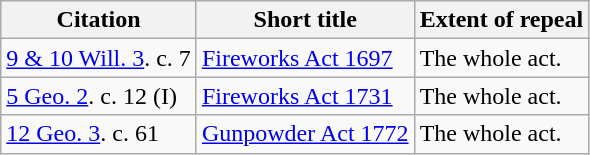<table class="wikitable">
<tr>
<th>Citation</th>
<th>Short title</th>
<th>Extent of repeal</th>
</tr>
<tr>
<td><a href='#'>9 & 10 Will. 3</a>. c. 7</td>
<td><a href='#'>Fireworks Act 1697</a></td>
<td>The whole act.</td>
</tr>
<tr>
<td><a href='#'>5 Geo. 2</a>. c. 12 (I)</td>
<td><a href='#'>Fireworks Act 1731</a></td>
<td>The whole act.</td>
</tr>
<tr>
<td><a href='#'>12 Geo. 3</a>. c. 61</td>
<td><a href='#'>Gunpowder Act 1772</a></td>
<td>The whole act.</td>
</tr>
</table>
